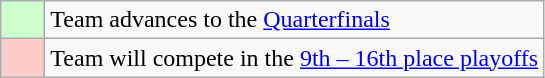<table class="wikitable">
<tr>
<td style="background:#ccffcc; width:22px;"></td>
<td>Team advances to the <a href='#'>Quarterfinals</a></td>
</tr>
<tr>
<td style="background: #ffcccc;"></td>
<td>Team will compete in the <a href='#'>9th – 16th place playoffs</a></td>
</tr>
</table>
